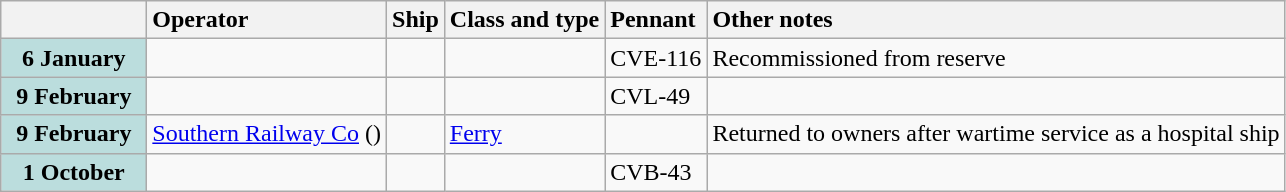<table class="wikitable">
<tr>
<th width="90"></th>
<th style="text-align: left;">Operator</th>
<th style="text-align: left;">Ship</th>
<th style="text-align: left;">Class and type</th>
<th style="text-align: left;">Pennant</th>
<th style="text-align: left;">Other notes</th>
</tr>
<tr>
<th style="background: #bbdddd;">6 January</th>
<td></td>
<td><strong></strong></td>
<td></td>
<td>CVE-116</td>
<td>Recommissioned from reserve</td>
</tr>
<tr>
<th style="background: #bbdddd;">9 February</th>
<td></td>
<td><strong></strong></td>
<td></td>
<td>CVL-49</td>
<td></td>
</tr>
<tr>
<th style="background: #bbdddd;">9 February</th>
<td><a href='#'>Southern Railway Co</a> ()</td>
<td><strong></strong></td>
<td><a href='#'>Ferry</a></td>
<td></td>
<td>Returned to owners after wartime service as a hospital ship</td>
</tr>
<tr>
<th style="background: #bbdddd;">1 October</th>
<td></td>
<td><strong></strong></td>
<td></td>
<td>CVB-43</td>
<td></td>
</tr>
</table>
